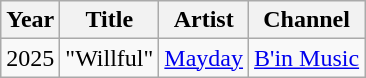<table class="wikitable sortable plainrowheaders">
<tr>
<th scope="col">Year</th>
<th scope="col">Title</th>
<th scope="col">Artist</th>
<th scope="col">Channel</th>
</tr>
<tr>
<td>2025</td>
<td>"Willful"<br></td>
<td><a href='#'>Mayday</a></td>
<td><a href='#'>B'in Music</a></td>
</tr>
</table>
